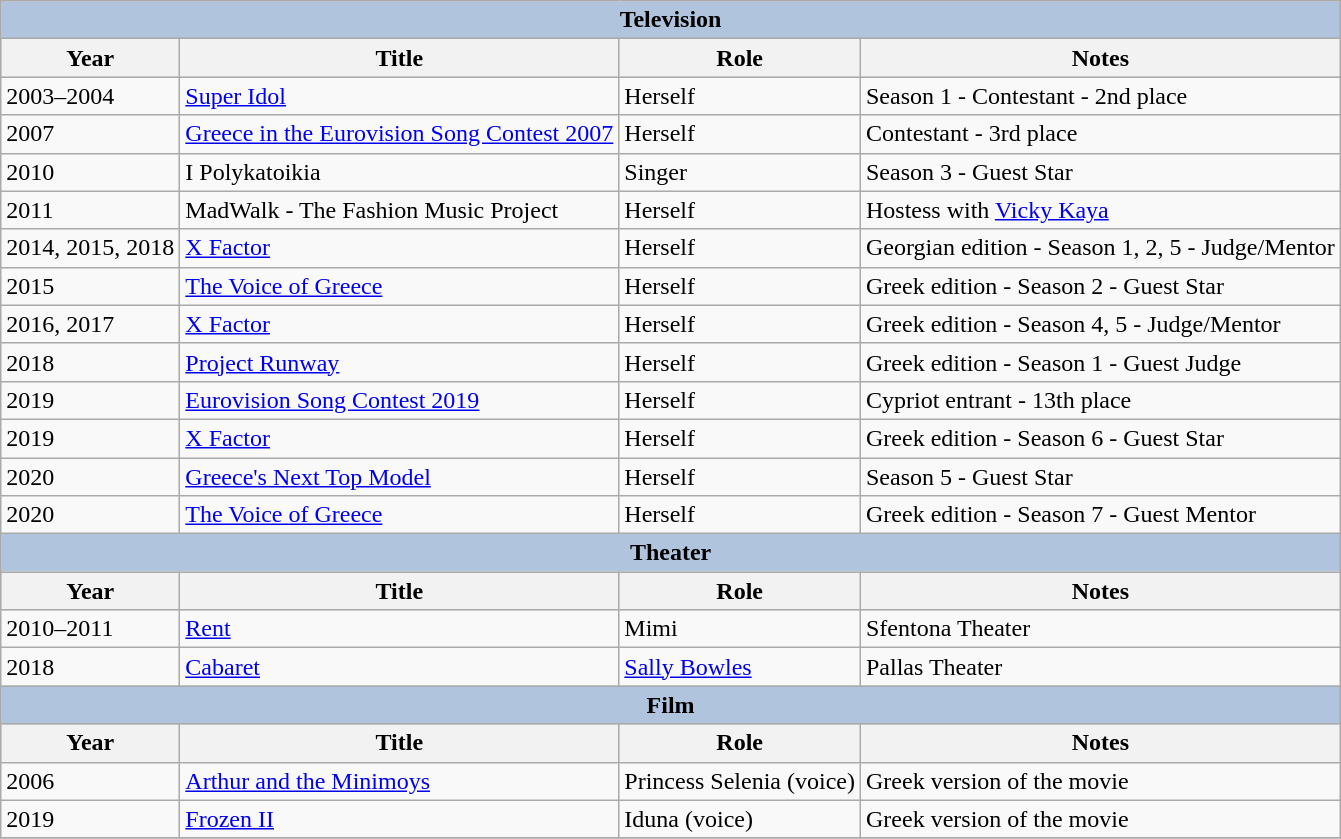<table class="wikitable">
<tr>
<th colspan="4" style="background: LightSteelBlue;">Television</th>
</tr>
<tr style="background:#ccc; text-align:center;">
<th>Year</th>
<th>Title</th>
<th>Role</th>
<th>Notes</th>
</tr>
<tr>
<td>2003–2004</td>
<td><a href='#'>Super Idol</a></td>
<td>Herself</td>
<td>Season 1 - Contestant - 2nd place</td>
</tr>
<tr>
<td>2007</td>
<td><a href='#'>Greece in the Eurovision Song Contest 2007</a></td>
<td>Herself</td>
<td>Contestant - 3rd place</td>
</tr>
<tr>
<td>2010</td>
<td>I Polykatoikia</td>
<td>Singer</td>
<td>Season 3 - Guest Star</td>
</tr>
<tr>
<td>2011</td>
<td>MadWalk - The Fashion Music Project</td>
<td>Herself</td>
<td>Hostess with <a href='#'>Vicky Kaya</a></td>
</tr>
<tr>
<td>2014, 2015, 2018</td>
<td><a href='#'>X Factor</a></td>
<td>Herself</td>
<td>Georgian edition - Season 1, 2, 5 - Judge/Mentor</td>
</tr>
<tr>
<td>2015</td>
<td><a href='#'>The Voice of Greece</a></td>
<td>Herself</td>
<td>Greek edition - Season 2 - Guest Star</td>
</tr>
<tr>
<td>2016, 2017</td>
<td><a href='#'>X Factor</a></td>
<td>Herself</td>
<td>Greek edition - Season 4, 5 - Judge/Mentor</td>
</tr>
<tr>
<td>2018</td>
<td><a href='#'>Project Runway</a></td>
<td>Herself</td>
<td>Greek edition - Season 1 - Guest Judge</td>
</tr>
<tr>
<td>2019</td>
<td><a href='#'>Eurovision Song Contest 2019</a></td>
<td>Herself</td>
<td>Cypriot entrant - 13th place</td>
</tr>
<tr>
<td>2019</td>
<td><a href='#'>X Factor</a></td>
<td>Herself</td>
<td>Greek edition - Season 6 - Guest Star</td>
</tr>
<tr>
<td>2020</td>
<td><a href='#'>Greece's Next Top Model</a></td>
<td>Herself</td>
<td>Season 5 - Guest Star</td>
</tr>
<tr>
<td>2020</td>
<td><a href='#'>The Voice of Greece</a></td>
<td>Herself</td>
<td>Greek edition - Season 7 - Guest Mentor</td>
</tr>
<tr>
<th colspan="4" style="background: LightSteelBlue;">Theater</th>
</tr>
<tr style="background:#ccc; text-align:center;">
<th>Year</th>
<th>Title</th>
<th>Role</th>
<th>Notes</th>
</tr>
<tr>
<td>2010–2011</td>
<td><a href='#'>Rent</a></td>
<td>Mimi</td>
<td>Sfentona Theater</td>
</tr>
<tr>
<td>2018</td>
<td><a href='#'>Cabaret</a></td>
<td><a href='#'>Sally Bowles</a></td>
<td>Pallas Theater</td>
</tr>
<tr>
<th colspan="4" style="background: LightSteelBlue;">Film</th>
</tr>
<tr style="background:#ccc; text-align:center;">
<th>Year</th>
<th>Title</th>
<th>Role</th>
<th>Notes</th>
</tr>
<tr>
<td>2006</td>
<td><a href='#'>Arthur and the Minimoys</a></td>
<td>Princess Selenia (voice)</td>
<td>Greek version of the movie</td>
</tr>
<tr>
<td>2019</td>
<td><a href='#'>Frozen II</a></td>
<td>Iduna (voice)</td>
<td>Greek version of the movie</td>
</tr>
<tr>
</tr>
</table>
